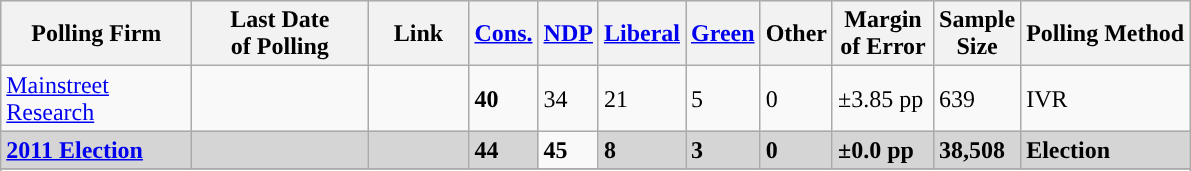<table class="wikitable sortable">
<tr style="background:#e9e9e9;">
<th style="width:120px">Polling Firm</th>
<th style="width:110px">Last Date<br>of Polling</th>
<th style="width:60px" class="unsortable">Link</th>
<th style="background-color:"><strong><a href='#'>Cons.</a></strong></th>
<th style="background-color:"><strong><a href='#'>NDP</a></strong></th>
<th style="background-color:"><strong><a href='#'>Liberal</a></strong></th>
<th style="background-color:"><strong><a href='#'>Green</a></strong></th>
<th style="background-color:"><strong>Other</strong></th>
<th style="width:60px;" class=unsortable>Margin<br>of Error</th>
<th style="width:50px;" class=unsortable>Sample<br>Size</th>
<th class=unsortable>Polling Method</th>
</tr>
<tr>
<td><a href='#'>Mainstreet Research</a></td>
<td></td>
<td></td>
<td><strong>40</strong></td>
<td>34</td>
<td>21</td>
<td>5</td>
<td>0</td>
<td>±3.85 pp</td>
<td>639</td>
<td>IVR</td>
</tr>
<tr>
<td style="background:#D5D5D5"><strong><a href='#'>2011 Election</a></strong></td>
<td style="background:#D5D5D5"><strong></strong></td>
<td style="background:#D5D5D5"></td>
<td style="background:#D5D5D5"><strong>44</strong></td>
<td><strong>45</strong></td>
<td style="background:#D5D5D5"><strong>8</strong></td>
<td style="background:#D5D5D5"><strong>3</strong></td>
<td style="background:#D5D5D5"><strong>0</strong></td>
<td style="background:#D5D5D5"><strong>±0.0 pp</strong></td>
<td style="background:#D5D5D5"><strong>38,508</strong></td>
<td style="background:#D5D5D5"><strong>Election</strong></td>
</tr>
<tr>
</tr>
<tr>
</tr>
</table>
